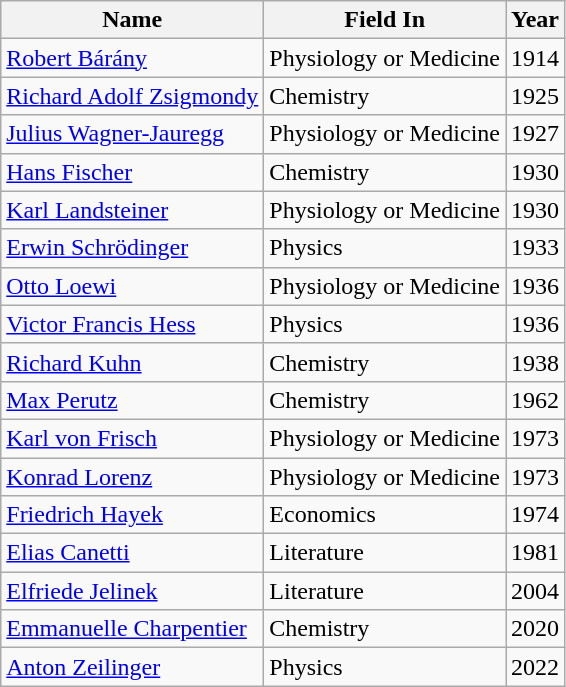<table class="wikitable">
<tr>
<th>Name</th>
<th>Field In</th>
<th>Year</th>
</tr>
<tr>
<td><a href='#'>Robert Bárány</a></td>
<td>Physiology or Medicine</td>
<td>1914</td>
</tr>
<tr>
<td><a href='#'>Richard Adolf Zsigmondy</a></td>
<td>Chemistry</td>
<td>1925</td>
</tr>
<tr>
<td><a href='#'>Julius Wagner-Jauregg</a></td>
<td>Physiology or Medicine</td>
<td>1927</td>
</tr>
<tr>
<td><a href='#'>Hans Fischer</a></td>
<td>Chemistry</td>
<td>1930</td>
</tr>
<tr>
<td><a href='#'>Karl Landsteiner</a></td>
<td>Physiology or Medicine</td>
<td>1930</td>
</tr>
<tr>
<td><a href='#'>Erwin Schrödinger</a></td>
<td>Physics</td>
<td>1933</td>
</tr>
<tr>
<td><a href='#'>Otto Loewi</a></td>
<td>Physiology or Medicine</td>
<td>1936</td>
</tr>
<tr>
<td><a href='#'>Victor Francis Hess</a></td>
<td>Physics</td>
<td>1936</td>
</tr>
<tr>
<td><a href='#'>Richard Kuhn</a></td>
<td>Chemistry</td>
<td>1938</td>
</tr>
<tr>
<td><a href='#'>Max Perutz</a></td>
<td>Chemistry</td>
<td>1962</td>
</tr>
<tr>
<td><a href='#'>Karl von Frisch</a></td>
<td>Physiology or Medicine</td>
<td>1973</td>
</tr>
<tr>
<td><a href='#'>Konrad Lorenz</a></td>
<td>Physiology or Medicine</td>
<td>1973</td>
</tr>
<tr>
<td><a href='#'>Friedrich Hayek</a></td>
<td>Economics</td>
<td>1974</td>
</tr>
<tr>
<td><a href='#'>Elias Canetti</a></td>
<td>Literature</td>
<td>1981</td>
</tr>
<tr>
<td><a href='#'>Elfriede Jelinek</a></td>
<td>Literature</td>
<td>2004</td>
</tr>
<tr>
<td><a href='#'>Emmanuelle Charpentier</a></td>
<td>Chemistry</td>
<td>2020</td>
</tr>
<tr>
<td><a href='#'>Anton Zeilinger</a></td>
<td>Physics</td>
<td>2022</td>
</tr>
</table>
